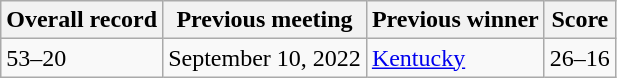<table class="wikitable">
<tr>
<th>Overall record</th>
<th>Previous meeting</th>
<th>Previous winner</th>
<th>Score</th>
</tr>
<tr>
<td>53–20</td>
<td>September 10, 2022</td>
<td><a href='#'>Kentucky</a></td>
<td>26–16</td>
</tr>
</table>
